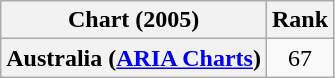<table class="wikitable sortable plainrowheaders" style="text-align:center">
<tr>
<th scope="col">Chart (2005)</th>
<th scope="col">Rank</th>
</tr>
<tr>
<th scope="row">Australia (<a href='#'>ARIA Charts</a>)</th>
<td>67</td>
</tr>
</table>
